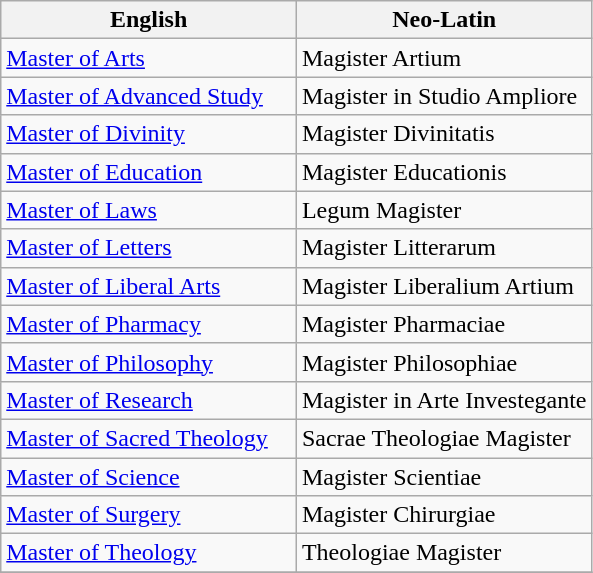<table class="wikitable sortable" border="1">
<tr>
<th scope="col" style="width: 50%;">English</th>
<th scope="col" style="width: 50%;">Neo-Latin</th>
</tr>
<tr>
<td><a href='#'>Master of Arts</a></td>
<td>Magister Artium</td>
</tr>
<tr>
<td><a href='#'>Master of Advanced Study</a></td>
<td>Magister in Studio Ampliore</td>
</tr>
<tr>
<td><a href='#'>Master of Divinity</a></td>
<td>Magister Divinitatis</td>
</tr>
<tr>
<td><a href='#'>Master of Education</a></td>
<td>Magister Educationis</td>
</tr>
<tr>
<td><a href='#'>Master of Laws</a></td>
<td>Legum Magister</td>
</tr>
<tr>
<td><a href='#'>Master of Letters</a></td>
<td>Magister Litterarum</td>
</tr>
<tr>
<td><a href='#'>Master of Liberal Arts</a></td>
<td>Magister Liberalium Artium</td>
</tr>
<tr>
<td><a href='#'>Master of Pharmacy</a></td>
<td>Magister Pharmaciae</td>
</tr>
<tr>
<td><a href='#'>Master of Philosophy</a></td>
<td>Magister Philosophiae</td>
</tr>
<tr>
<td><a href='#'>Master of Research</a></td>
<td>Magister in Arte Investegante</td>
</tr>
<tr>
<td><a href='#'>Master of Sacred Theology</a></td>
<td>Sacrae Theologiae Magister</td>
</tr>
<tr>
<td><a href='#'>Master of Science</a></td>
<td>Magister Scientiae</td>
</tr>
<tr>
<td><a href='#'>Master of Surgery</a></td>
<td>Magister Chirurgiae</td>
</tr>
<tr>
<td><a href='#'>Master of Theology</a></td>
<td>Theologiae Magister</td>
</tr>
<tr>
</tr>
</table>
